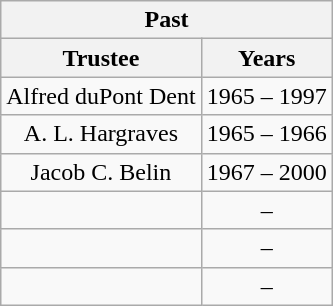<table class="wikitable sortable" style="text-align:center">
<tr>
<th colspan=2 scope="col">Past</th>
</tr>
<tr>
<th scope="col">Trustee</th>
<th scope="col">Years</th>
</tr>
<tr>
<td>Alfred duPont Dent</td>
<td>1965 – 1997</td>
</tr>
<tr>
<td>A. L. Hargraves</td>
<td>1965 – 1966</td>
</tr>
<tr>
<td>Jacob C. Belin</td>
<td>1967 – 2000</td>
</tr>
<tr>
<td></td>
<td>–</td>
</tr>
<tr>
<td></td>
<td>–</td>
</tr>
<tr>
<td></td>
<td>–</td>
</tr>
</table>
